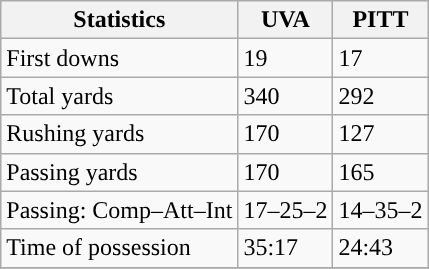<table class="wikitable" style="float: left;">
<tr>
<th>Statistics</th>
<th>UVA</th>
<th>PITT</th>
</tr>
<tr>
<td>First downs</td>
<td>19</td>
<td>17</td>
</tr>
<tr>
<td>Total yards</td>
<td>340</td>
<td>292</td>
</tr>
<tr>
<td>Rushing yards</td>
<td>170</td>
<td>127</td>
</tr>
<tr>
<td>Passing yards</td>
<td>170</td>
<td>165</td>
</tr>
<tr>
<td>Passing: Comp–Att–Int</td>
<td>17–25–2</td>
<td>14–35–2</td>
</tr>
<tr>
<td>Time of possession</td>
<td>35:17</td>
<td>24:43</td>
</tr>
<tr>
</tr>
</table>
